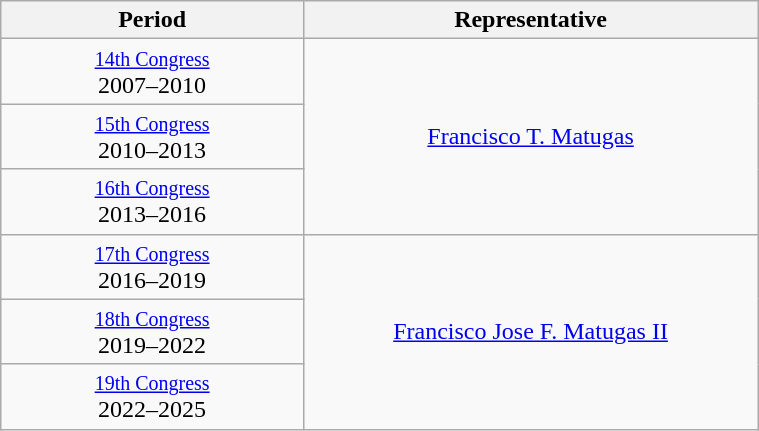<table class="wikitable" style="text-align:center; width:40%;">
<tr>
<th width="40%">Period</th>
<th>Representative</th>
</tr>
<tr>
<td><small><a href='#'>14th Congress</a></small><br>2007–2010</td>
<td rowspan="3"><a href='#'>Francisco T. Matugas</a></td>
</tr>
<tr>
<td><small><a href='#'>15th Congress</a></small><br>2010–2013</td>
</tr>
<tr>
<td><small><a href='#'>16th Congress</a></small><br>2013–2016</td>
</tr>
<tr>
<td><small><a href='#'>17th Congress</a></small><br>2016–2019</td>
<td rowspan="3"><a href='#'>Francisco Jose F. Matugas II</a></td>
</tr>
<tr>
<td><small><a href='#'>18th Congress</a></small><br>2019–2022</td>
</tr>
<tr>
<td><small><a href='#'>19th Congress</a></small><br>2022–2025</td>
</tr>
</table>
